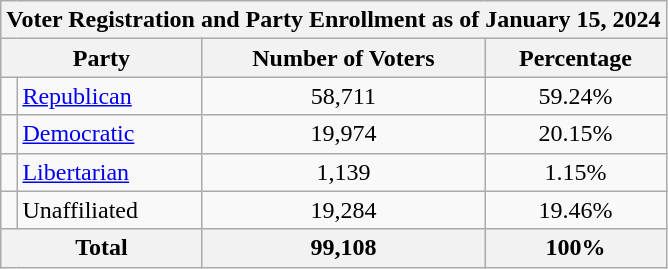<table class=wikitable>
<tr>
<th colspan = 6>Voter Registration and Party Enrollment as of January 15, 2024</th>
</tr>
<tr>
<th colspan = 2>Party</th>
<th>Number of Voters</th>
<th>Percentage</th>
</tr>
<tr>
<td></td>
<td><a href='#'>Republican</a></td>
<td align = center>58,711</td>
<td align = center>59.24%</td>
</tr>
<tr>
<td></td>
<td><a href='#'>Democratic</a></td>
<td align = center>19,974</td>
<td align = center>20.15%</td>
</tr>
<tr>
<td></td>
<td><a href='#'>Libertarian</a></td>
<td align = center>1,139</td>
<td align = center>1.15%</td>
</tr>
<tr>
<td></td>
<td>Unaffiliated</td>
<td align = center>19,284</td>
<td align = center>19.46%</td>
</tr>
<tr>
<th colspan = 2>Total</th>
<th align = center>99,108</th>
<th align = center>100%</th>
</tr>
</table>
